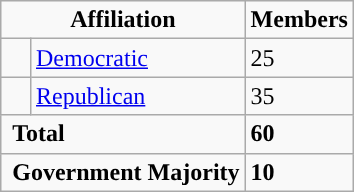<table class="wikitable">
<tr>
<td colspan="2" rowspan="1" align="center" valign="top"><strong>Affiliation</strong></td>
<td style="vertical-align:top;"><strong>Members</strong></td>
</tr>
<tr>
<td style="background-color:"> </td>
<td><a href='#'>Democratic</a></td>
<td>25</td>
</tr>
<tr>
<td style="background-color:"> </td>
<td><a href='#'>Republican</a></td>
<td>35</td>
</tr>
<tr>
<td colspan="2" rowspan="1"> <strong>Total</strong></td>
<td><strong>60</strong></td>
</tr>
<tr>
<td colspan="2" rowspan="1"> <strong>Government Majority</strong></td>
<td><strong>10</strong></td>
</tr>
</table>
